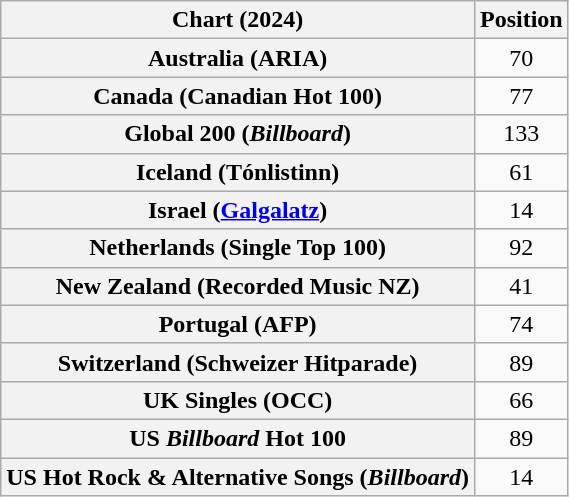<table class="wikitable sortable plainrowheaders" style="text-align:center">
<tr>
<th scope="col">Chart (2024)</th>
<th scope="col">Position</th>
</tr>
<tr>
<th scope="row">Australia (ARIA)</th>
<td>70</td>
</tr>
<tr>
<th scope="row">Canada (Canadian Hot 100)</th>
<td>77</td>
</tr>
<tr>
<th scope="row">Global 200 (<em>Billboard</em>)</th>
<td>133</td>
</tr>
<tr>
<th scope="row">Iceland (Tónlistinn)</th>
<td>61</td>
</tr>
<tr>
<th scope="row">Israel (<a href='#'>Galgalatz</a>)</th>
<td>14</td>
</tr>
<tr>
<th scope="row">Netherlands (Single Top 100)</th>
<td>92</td>
</tr>
<tr>
<th scope="row">New Zealand (Recorded Music NZ)</th>
<td>41</td>
</tr>
<tr>
<th scope="row">Portugal (AFP)</th>
<td>74</td>
</tr>
<tr>
<th scope="row">Switzerland (Schweizer Hitparade)</th>
<td>89</td>
</tr>
<tr>
<th scope="row">UK Singles (OCC)</th>
<td>66</td>
</tr>
<tr>
<th scope="row">US <em>Billboard</em> Hot 100</th>
<td>89</td>
</tr>
<tr>
<th scope="row">US Hot Rock & Alternative Songs (<em>Billboard</em>)</th>
<td>14</td>
</tr>
</table>
